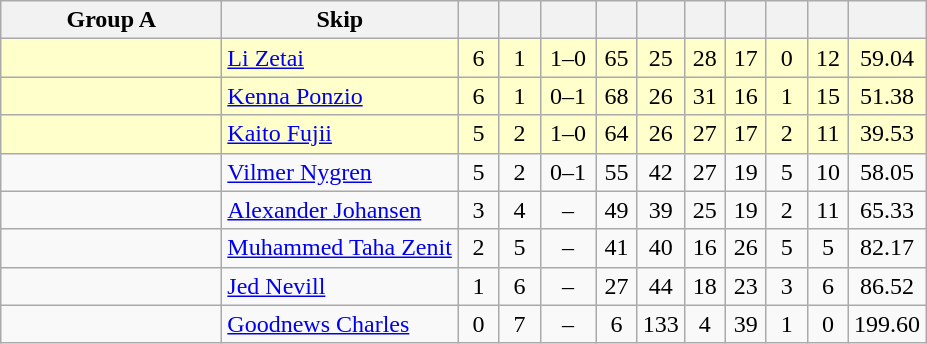<table class=wikitable style="text-align:center;">
<tr>
<th width=140>Group A</th>
<th width=150>Skip</th>
<th width=20></th>
<th width=20></th>
<th width=30></th>
<th width=20></th>
<th width=20></th>
<th width=20></th>
<th width=20></th>
<th width=20></th>
<th width=20></th>
<th width=20></th>
</tr>
<tr bgcolor=#ffffcc>
<td style="text-align:left;"></td>
<td style="text-align:left;"><a href='#'>Li Zetai</a></td>
<td>6</td>
<td>1</td>
<td>1–0</td>
<td>65</td>
<td>25</td>
<td>28</td>
<td>17</td>
<td>0</td>
<td>12</td>
<td>59.04</td>
</tr>
<tr bgcolor=#ffffcc>
<td style="text-align:left;"></td>
<td style="text-align:left;"><a href='#'>Kenna Ponzio</a></td>
<td>6</td>
<td>1</td>
<td>0–1</td>
<td>68</td>
<td>26</td>
<td>31</td>
<td>16</td>
<td>1</td>
<td>15</td>
<td>51.38</td>
</tr>
<tr bgcolor=#ffffcc>
<td style="text-align:left;"></td>
<td style="text-align:left;"><a href='#'>Kaito Fujii</a></td>
<td>5</td>
<td>2</td>
<td>1–0</td>
<td>64</td>
<td>26</td>
<td>27</td>
<td>17</td>
<td>2</td>
<td>11</td>
<td>39.53</td>
</tr>
<tr>
<td style="text-align:left;"></td>
<td style="text-align:left;"><a href='#'>Vilmer Nygren</a></td>
<td>5</td>
<td>2</td>
<td>0–1</td>
<td>55</td>
<td>42</td>
<td>27</td>
<td>19</td>
<td>5</td>
<td>10</td>
<td>58.05</td>
</tr>
<tr>
<td style="text-align:left;"></td>
<td style="text-align:left;"><a href='#'>Alexander Johansen</a></td>
<td>3</td>
<td>4</td>
<td>–</td>
<td>49</td>
<td>39</td>
<td>25</td>
<td>19</td>
<td>2</td>
<td>11</td>
<td>65.33</td>
</tr>
<tr>
<td style="text-align:left;"></td>
<td style="text-align:left;"><a href='#'>Muhammed Taha Zenit</a></td>
<td>2</td>
<td>5</td>
<td>–</td>
<td>41</td>
<td>40</td>
<td>16</td>
<td>26</td>
<td>5</td>
<td>5</td>
<td>82.17</td>
</tr>
<tr>
<td style="text-align:left;"></td>
<td style="text-align:left;"><a href='#'>Jed Nevill</a></td>
<td>1</td>
<td>6</td>
<td>–</td>
<td>27</td>
<td>44</td>
<td>18</td>
<td>23</td>
<td>3</td>
<td>6</td>
<td>86.52</td>
</tr>
<tr>
<td style="text-align:left;"></td>
<td style="text-align:left;"><a href='#'>Goodnews Charles</a></td>
<td>0</td>
<td>7</td>
<td>–</td>
<td>6</td>
<td>133</td>
<td>4</td>
<td>39</td>
<td>1</td>
<td>0</td>
<td>199.60</td>
</tr>
</table>
